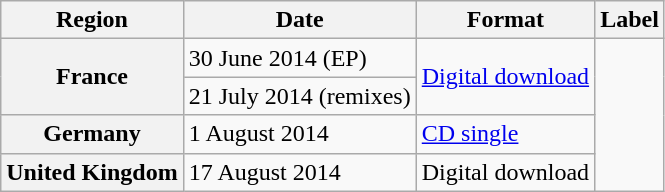<table class="wikitable plainrowheaders">
<tr>
<th scope="col">Region</th>
<th scope="col">Date</th>
<th scope="col">Format</th>
<th scope="col">Label</th>
</tr>
<tr>
<th scope="row" rowspan="2">France</th>
<td>30 June 2014 (EP)</td>
<td rowspan="2"><a href='#'>Digital download</a></td>
<td rowspan="4"></td>
</tr>
<tr>
<td>21 July 2014 (remixes)</td>
</tr>
<tr>
<th scope="row">Germany</th>
<td>1 August 2014</td>
<td><a href='#'>CD single</a></td>
</tr>
<tr>
<th scope="row">United Kingdom</th>
<td>17 August 2014</td>
<td>Digital download</td>
</tr>
</table>
